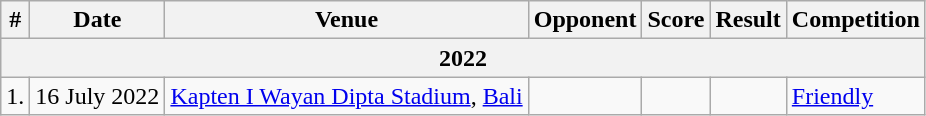<table class="wikitable">
<tr>
<th>#</th>
<th>Date</th>
<th>Venue</th>
<th>Opponent</th>
<th>Score</th>
<th>Result</th>
<th>Competition</th>
</tr>
<tr>
<th colspan="7">2022</th>
</tr>
<tr>
<td>1.</td>
<td>16 July 2022</td>
<td><a href='#'>Kapten I Wayan Dipta Stadium</a>, <a href='#'>Bali</a></td>
<td></td>
<td></td>
<td></td>
<td><a href='#'>Friendly</a></td>
</tr>
</table>
